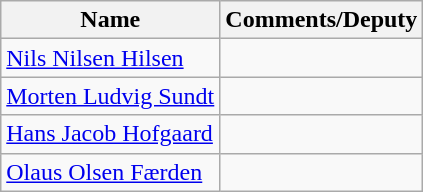<table class="wikitable">
<tr>
<th>Name</th>
<th>Comments/Deputy</th>
</tr>
<tr>
<td><a href='#'>Nils Nilsen Hilsen</a></td>
<td></td>
</tr>
<tr>
<td><a href='#'>Morten Ludvig Sundt</a></td>
<td></td>
</tr>
<tr>
<td><a href='#'>Hans Jacob Hofgaard</a></td>
<td></td>
</tr>
<tr>
<td><a href='#'>Olaus Olsen Færden</a></td>
<td></td>
</tr>
</table>
